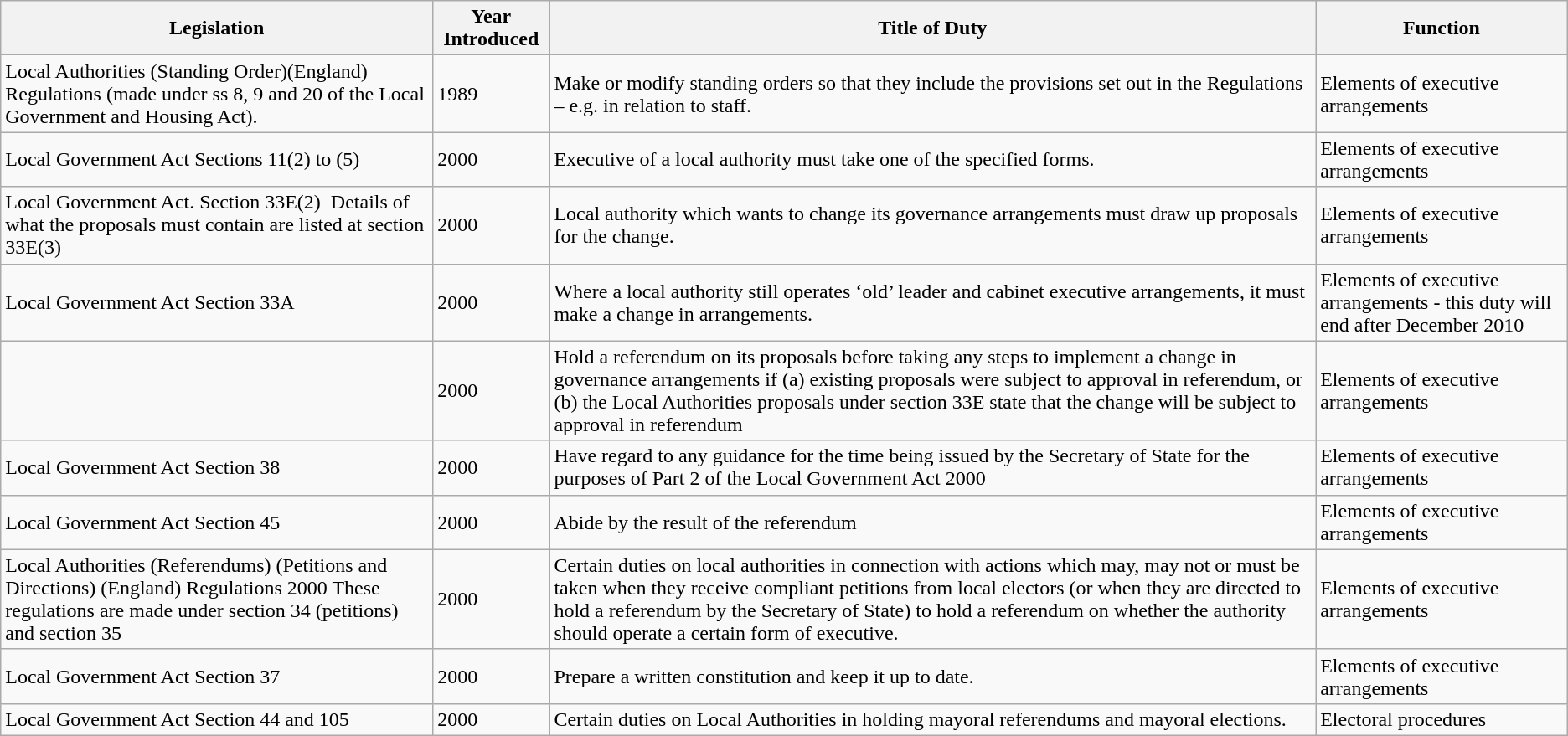<table class="wikitable sortable mw-collapsible mw-collapsed">
<tr>
<th>Legislation</th>
<th>Year Introduced</th>
<th>Title of Duty</th>
<th>Function</th>
</tr>
<tr>
<td>Local  Authorities (Standing Order)(England) Regulations (made under ss 8, 9  and 20 of the Local Government and Housing Act).</td>
<td>1989</td>
<td>Make or modify  standing orders so that they include the provisions set out in the  Regulations – e.g. in relation to staff.</td>
<td>Elements of  executive arrangements</td>
</tr>
<tr>
<td>Local Government Act Sections 11(2) to (5)</td>
<td>2000</td>
<td>Executive  of a local authority must take one of the specified forms.</td>
<td>Elements  of executive arrangements</td>
</tr>
<tr>
<td>Local Government Act. Section 33E(2)  Details of what the proposals must contain  are listed at section 33E(3)</td>
<td>2000</td>
<td>Local  authority which wants to change its governance arrangements must draw up  proposals for the change.</td>
<td>Elements  of executive arrangements</td>
</tr>
<tr>
<td>Local Government Act Section 33A</td>
<td>2000</td>
<td>Where  a local authority still operates ‘old’ leader and cabinet executive  arrangements, it must make a change in arrangements.</td>
<td>Elements  of executive arrangements - this duty will end after December 2010</td>
</tr>
<tr>
<td></td>
<td>2000</td>
<td>Hold  a referendum on its proposals before taking any steps to implement a change  in governance arrangements if (a) existing proposals were subject to approval  in referendum, or (b) the Local Authorities proposals under section 33E state  that the change will be subject to approval in referendum</td>
<td>Elements  of executive arrangements</td>
</tr>
<tr>
<td>Local Government Act Section 38</td>
<td>2000</td>
<td>Have  regard to any guidance for the time being issued by the Secretary of State  for the purposes of Part 2 of the Local Government Act 2000</td>
<td>Elements  of executive arrangements</td>
</tr>
<tr>
<td>Local Government Act Section 45</td>
<td>2000</td>
<td>Abide  by the result of the referendum</td>
<td>Elements  of executive arrangements</td>
</tr>
<tr>
<td>Local Authorities (Referendums) (Petitions and Directions)  (England) Regulations 2000 These regulations are made under section 34 (petitions) and section 35</td>
<td>2000</td>
<td>Certain  duties on local authorities in connection with actions which may, may not or  must be taken when they receive compliant petitions from local electors (or  when they are directed to hold a referendum by the Secretary of State) to  hold a referendum on whether the authority should operate a certain form of  executive.</td>
<td>Elements  of executive arrangements</td>
</tr>
<tr>
<td>Local Government Act Section 37</td>
<td>2000</td>
<td>Prepare  a written constitution and keep it up to date.</td>
<td>Elements  of executive arrangements</td>
</tr>
<tr>
<td>Local Government Act Section 44 and 105</td>
<td>2000</td>
<td>Certain  duties on Local Authorities in holding mayoral referendums and mayoral  elections.</td>
<td>Electoral  procedures</td>
</tr>
</table>
